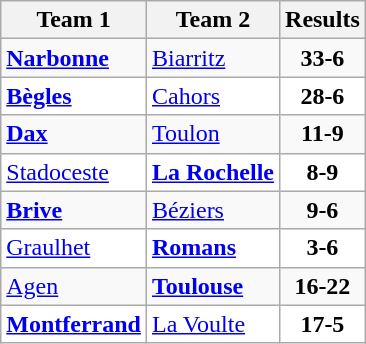<table class="wikitable">
<tr>
<th>Team 1</th>
<th>Team 2</th>
<th>Results</th>
</tr>
<tr>
<td><strong><a href='#'>Narbonne</a></strong></td>
<td><a href='#'>Biarritz</a></td>
<td align="center"><strong>33-6</strong></td>
</tr>
<tr bgcolor="white">
<td><strong><a href='#'>Bègles</a></strong></td>
<td><a href='#'>Cahors</a></td>
<td align="center"><strong>28-6</strong></td>
</tr>
<tr>
<td><strong><a href='#'>Dax</a></strong></td>
<td><a href='#'>Toulon</a></td>
<td align="center"><strong>11-9</strong></td>
</tr>
<tr bgcolor="white">
<td><a href='#'>Stadoceste</a></td>
<td><strong><a href='#'>La Rochelle</a></strong></td>
<td align="center"><strong>8-9</strong></td>
</tr>
<tr>
<td><strong><a href='#'>Brive</a></strong></td>
<td><a href='#'>Béziers</a></td>
<td align="center"><strong>9-6</strong></td>
</tr>
<tr bgcolor="white">
<td><a href='#'>Graulhet</a></td>
<td><strong><a href='#'>Romans</a></strong></td>
<td align="center"><strong>3-6</strong></td>
</tr>
<tr>
<td><a href='#'>Agen</a></td>
<td><strong><a href='#'>Toulouse</a></strong></td>
<td align="center"><strong>16-22</strong></td>
</tr>
<tr bgcolor="white">
<td><strong><a href='#'>Montferrand</a></strong></td>
<td><a href='#'>La Voulte</a></td>
<td align="center"><strong>17-5</strong></td>
</tr>
</table>
